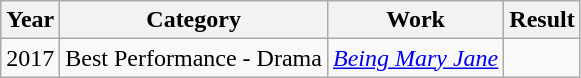<table class="wikitable">
<tr>
<th scope="col">Year</th>
<th scope="col">Category</th>
<th scope="col">Work</th>
<th scope="col">Result</th>
</tr>
<tr>
<td>2017</td>
<td>Best Performance - Drama</td>
<td><em><a href='#'>Being Mary Jane</a></em></td>
<td></td>
</tr>
</table>
